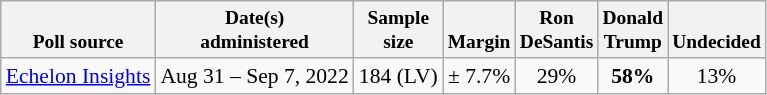<table class="wikitable mw-datatable" style="font-size:90%;text-align:center;">
<tr valign=bottom style="font-size:90%;">
<th>Poll source</th>
<th>Date(s)<br>administered</th>
<th>Sample<br>size</th>
<th>Margin<br></th>
<th>Ron<br>DeSantis</th>
<th>Donald<br>Trump</th>
<th>Undecided</th>
</tr>
<tr>
<td><a href='#'>Echelon Insights</a></td>
<td>Aug 31 – Sep 7, 2022</td>
<td>184 (LV)</td>
<td>± 7.7%</td>
<td>29%</td>
<td><strong>58%</strong></td>
<td>13%</td>
</tr>
</table>
